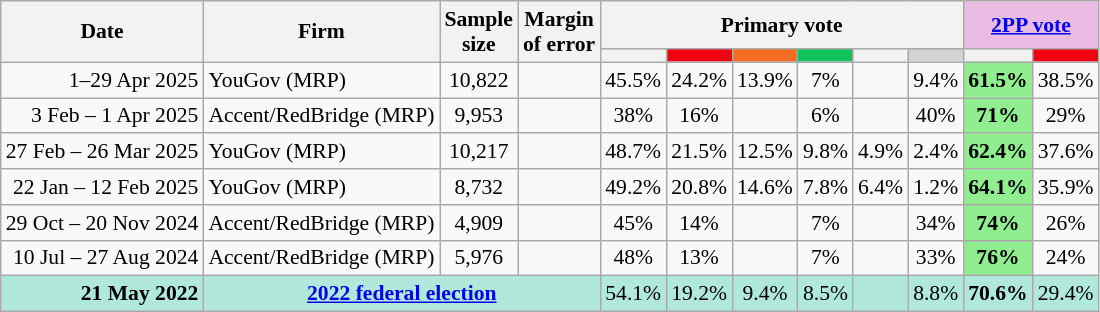<table class="nowrap wikitable tpl-blanktable" style=text-align:center;font-size:90%>
<tr>
<th rowspan=2>Date</th>
<th rowspan=2>Firm</th>
<th rowspan=2>Sample<br>size</th>
<th rowspan=2>Margin<br>of error</th>
<th colspan=6>Primary vote</th>
<th colspan=2 class=unsortable style=background:#ebbce3><a href='#'>2PP vote</a></th>
</tr>
<tr>
<th style=background:></th>
<th style="background:#F00011"></th>
<th style=background:#f36c21></th>
<th style=background:#10C25B></th>
<th style=background:></th>
<th style=background:lightgray></th>
<th style=background:></th>
<th style="background:#F00011"></th>
</tr>
<tr>
<td align=right>1–29 Apr 2025</td>
<td align=left>YouGov (MRP)</td>
<td>10,822</td>
<td></td>
<td>45.5%</td>
<td>24.2%</td>
<td>13.9%</td>
<td>7%</td>
<td></td>
<td>9.4%</td>
<th style="background:#90ee90">61.5%</th>
<td>38.5%</td>
</tr>
<tr>
<td align=right>3 Feb – 1 Apr 2025</td>
<td align=left>Accent/RedBridge (MRP)</td>
<td>9,953</td>
<td></td>
<td>38%</td>
<td>16%</td>
<td></td>
<td>6%</td>
<td></td>
<td>40%</td>
<th style="background:#90ee90">71%</th>
<td>29%</td>
</tr>
<tr>
<td align=right>27 Feb – 26 Mar 2025</td>
<td align=left>YouGov (MRP)</td>
<td>10,217</td>
<td></td>
<td>48.7%</td>
<td>21.5%</td>
<td>12.5%</td>
<td>9.8%</td>
<td>4.9%</td>
<td>2.4%</td>
<th style="background:#90ee90">62.4%</th>
<td>37.6%</td>
</tr>
<tr>
<td align=right>22 Jan – 12 Feb 2025</td>
<td align=left>YouGov (MRP)</td>
<td>8,732</td>
<td></td>
<td>49.2%</td>
<td>20.8%</td>
<td>14.6%</td>
<td>7.8%</td>
<td>6.4%</td>
<td>1.2%</td>
<th style="background:#90ee90">64.1%</th>
<td>35.9%</td>
</tr>
<tr>
<td align=right>29 Oct – 20 Nov 2024</td>
<td align=left>Accent/RedBridge (MRP)</td>
<td>4,909</td>
<td></td>
<td>45%</td>
<td>14%</td>
<td></td>
<td>7%</td>
<td></td>
<td>34%</td>
<th style="background:#90ee90">74%</th>
<td>26%</td>
</tr>
<tr>
<td align=right>10 Jul – 27 Aug 2024</td>
<td align=left>Accent/RedBridge (MRP)</td>
<td>5,976</td>
<td></td>
<td>48%</td>
<td>13%</td>
<td></td>
<td>7%</td>
<td></td>
<td>33%</td>
<th style="background:#90ee90">76%</th>
<td>24%</td>
</tr>
<tr style="background:#b0e9db">
<td style="text-align:right" data-sort-value="21-May-2022"><strong>21 May 2022</strong></td>
<td colspan="3" style="text-align:center"><strong><a href='#'>2022 federal election</a></strong></td>
<td>54.1%</td>
<td>19.2%</td>
<td>9.4%</td>
<td>8.5%</td>
<td></td>
<td>8.8%</td>
<td><strong>70.6%</strong></td>
<td>29.4%</td>
</tr>
</table>
